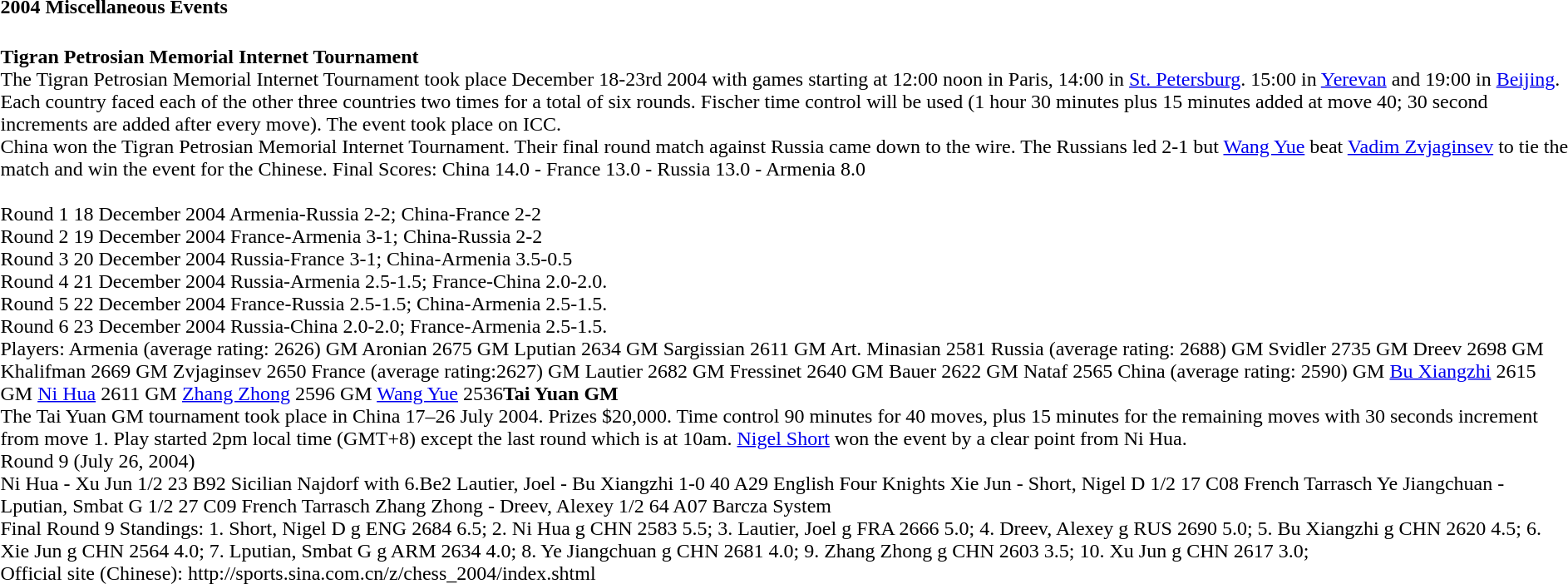<table class="toccolours collapsible collapsed" style="text-align: left; font-size:100%">
<tr>
<th>2004 Miscellaneous Events</th>
</tr>
<tr>
<td><br><strong>Tigran Petrosian Memorial Internet Tournament</strong><br>The Tigran Petrosian Memorial Internet Tournament took place December 18-23rd 2004 with games starting at 12:00 noon in Paris, 14:00 in <a href='#'>St. Petersburg</a>. 15:00 in <a href='#'>Yerevan</a> and 19:00 in <a href='#'>Beijing</a>. Each country faced each of the other three countries two times for a total of six rounds. Fischer time control will be used (1 hour 30 minutes plus 15 minutes added at move 40; 30 second increments are added after every move). The event took place on ICC.<br>China won the Tigran Petrosian Memorial Internet Tournament. Their final round match against Russia came down to the wire. The Russians led 2-1 but <a href='#'>Wang Yue</a> beat <a href='#'>Vadim Zvjaginsev</a> to tie the match and win the event for the Chinese. Final Scores: China 14.0 - France 13.0 - Russia 13.0 - Armenia 8.0<br><br>Round 1 18 December 2004
Armenia-Russia 2-2; China-France 2-2<br>Round 2 19 December 2004
France-Armenia 3-1; China-Russia 2-2<br>Round 3 20 December 2004
Russia-France 3-1; China-Armenia 3.5-0.5<br>Round 4 21 December 2004
Russia-Armenia 2.5-1.5; France-China 2.0-2.0.<br>Round 5 22 December 2004
France-Russia 2.5-1.5; China-Armenia 2.5-1.5.<br>Round 6 23 December 2004
Russia-China 2.0-2.0; France-Armenia 2.5-1.5.<br>Players: Armenia (average rating: 2626) GM Aronian 2675 GM Lputian 2634 GM Sargissian 2611 GM Art. Minasian 2581 Russia (average rating: 2688) GM Svidler 2735 GM Dreev 2698 GM Khalifman 2669 GM Zvjaginsev 2650 France (average rating:2627) GM Lautier 2682 GM Fressinet 2640 GM Bauer 2622 GM Nataf 2565 China (average rating: 2590) GM <a href='#'>Bu Xiangzhi</a> 2615 GM <a href='#'>Ni Hua</a> 2611 GM <a href='#'>Zhang Zhong</a> 2596 GM <a href='#'>Wang Yue</a> 2536<strong>Tai Yuan GM</strong><br>The Tai Yuan GM tournament took place in China 17–26 July 2004. Prizes $20,000. Time control 90 minutes for 40 moves, plus 15 minutes for the remaining moves with 30 seconds increment from move 1. Play started 2pm local time (GMT+8) except the last round which is at 10am. <a href='#'>Nigel Short</a> won the event by a clear point from Ni Hua. <br>Round 9 (July 26, 2004)<br>Ni Hua - Xu Jun 1/2 23 B92 Sicilian Najdorf with 6.Be2
Lautier, Joel - Bu Xiangzhi 1-0 40 A29 English Four Knights
Xie Jun - Short, Nigel D 1/2 17 C08 French Tarrasch
Ye Jiangchuan - Lputian, Smbat G 1/2 27 C09 French Tarrasch
Zhang Zhong - Dreev, Alexey 1/2 64 A07 Barcza System<br>Final Round 9 Standings: 1. Short, Nigel D g ENG 2684 6.5; 2. Ni Hua g CHN 2583 5.5; 3. Lautier, Joel g FRA 2666 5.0; 4. Dreev, Alexey g RUS 2690 5.0; 5. Bu Xiangzhi g CHN 2620 4.5; 6. Xie Jun g CHN 2564 4.0; 7. Lputian, Smbat G g ARM 2634 4.0; 8. Ye Jiangchuan g CHN 2681 4.0; 9. Zhang Zhong g CHN 2603 3.5; 10. Xu Jun g CHN 2617 3.0;<br>Official site (Chinese): http://sports.sina.com.cn/z/chess_2004/index.shtml</td>
</tr>
</table>
